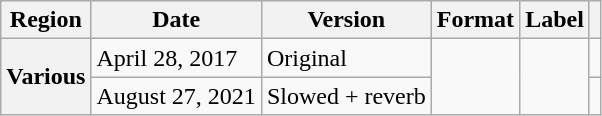<table class="wikitable plainrowheaders">
<tr>
<th scope="col">Region</th>
<th scope="col">Date</th>
<th scope="col">Version</th>
<th scope="col">Format</th>
<th scope="col">Label</th>
<th scope="col"></th>
</tr>
<tr>
<th scope="row" rowspan="2">Various</th>
<td>April 28, 2017</td>
<td>Original</td>
<td rowspan="2"></td>
<td rowspan="2"></td>
<td></td>
</tr>
<tr>
<td>August 27, 2021</td>
<td>Slowed + reverb</td>
<td></td>
</tr>
</table>
